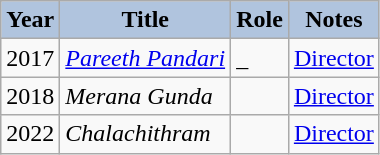<table class="wikitable">
<tr style="text-align:center;">
<th style="background:#B0C4DE;">Year</th>
<th style="background:#B0C4DE;">Title</th>
<th style="background:#B0C4DE;">Role</th>
<th style="background:#B0C4DE;">Notes</th>
</tr>
<tr>
<td>2017</td>
<td><em><a href='#'>Pareeth Pandari</a></em></td>
<td>_</td>
<td><a href='#'>Director</a></td>
</tr>
<tr>
<td>2018</td>
<td><em>Merana Gunda</em></td>
<td></td>
<td><a href='#'>Director</a></td>
</tr>
<tr>
<td>2022</td>
<td><em>Chalachithram</em></td>
<td></td>
<td><a href='#'>Director</a></td>
</tr>
</table>
